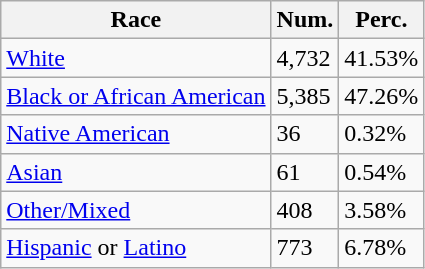<table class="wikitable">
<tr>
<th>Race</th>
<th>Num.</th>
<th>Perc.</th>
</tr>
<tr>
<td><a href='#'>White</a></td>
<td>4,732</td>
<td>41.53%</td>
</tr>
<tr>
<td><a href='#'>Black or African American</a></td>
<td>5,385</td>
<td>47.26%</td>
</tr>
<tr>
<td><a href='#'>Native American</a></td>
<td>36</td>
<td>0.32%</td>
</tr>
<tr>
<td><a href='#'>Asian</a></td>
<td>61</td>
<td>0.54%</td>
</tr>
<tr>
<td><a href='#'>Other/Mixed</a></td>
<td>408</td>
<td>3.58%</td>
</tr>
<tr>
<td><a href='#'>Hispanic</a> or <a href='#'>Latino</a></td>
<td>773</td>
<td>6.78%</td>
</tr>
</table>
